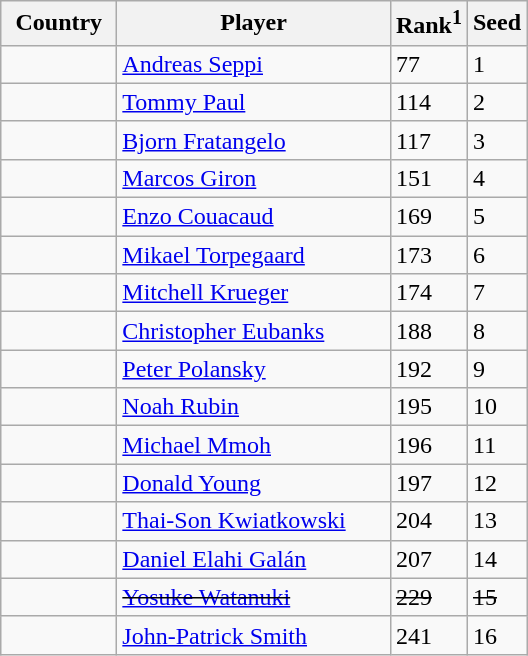<table class="sortable wikitable">
<tr>
<th width="70">Country</th>
<th width="175">Player</th>
<th>Rank<sup>1</sup></th>
<th>Seed</th>
</tr>
<tr>
<td></td>
<td><a href='#'>Andreas Seppi</a></td>
<td>77</td>
<td>1</td>
</tr>
<tr>
<td></td>
<td><a href='#'>Tommy Paul</a></td>
<td>114</td>
<td>2</td>
</tr>
<tr>
<td></td>
<td><a href='#'>Bjorn Fratangelo</a></td>
<td>117</td>
<td>3</td>
</tr>
<tr>
<td></td>
<td><a href='#'>Marcos Giron</a></td>
<td>151</td>
<td>4</td>
</tr>
<tr>
<td></td>
<td><a href='#'>Enzo Couacaud</a></td>
<td>169</td>
<td>5</td>
</tr>
<tr>
<td></td>
<td><a href='#'>Mikael Torpegaard</a></td>
<td>173</td>
<td>6</td>
</tr>
<tr>
<td></td>
<td><a href='#'>Mitchell Krueger</a></td>
<td>174</td>
<td>7</td>
</tr>
<tr>
<td></td>
<td><a href='#'>Christopher Eubanks</a></td>
<td>188</td>
<td>8</td>
</tr>
<tr>
<td></td>
<td><a href='#'>Peter Polansky</a></td>
<td>192</td>
<td>9</td>
</tr>
<tr>
<td></td>
<td><a href='#'>Noah Rubin</a></td>
<td>195</td>
<td>10</td>
</tr>
<tr>
<td></td>
<td><a href='#'>Michael Mmoh</a></td>
<td>196</td>
<td>11</td>
</tr>
<tr>
<td></td>
<td><a href='#'>Donald Young</a></td>
<td>197</td>
<td>12</td>
</tr>
<tr>
<td></td>
<td><a href='#'>Thai-Son Kwiatkowski</a></td>
<td>204</td>
<td>13</td>
</tr>
<tr>
<td></td>
<td><a href='#'>Daniel Elahi Galán</a></td>
<td>207</td>
<td>14</td>
</tr>
<tr>
<td><s></s></td>
<td><s><a href='#'>Yosuke Watanuki</a></s></td>
<td><s>229</s></td>
<td><s>15</s></td>
</tr>
<tr>
<td></td>
<td><a href='#'>John-Patrick Smith</a></td>
<td>241</td>
<td>16</td>
</tr>
</table>
